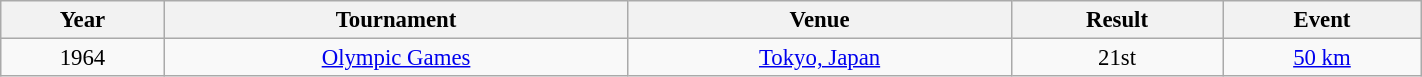<table class="wikitable" style=" text-align:center; font-size:95%;" width="75%">
<tr>
<th>Year</th>
<th>Tournament</th>
<th>Venue</th>
<th>Result</th>
<th>Event</th>
</tr>
<tr>
<td>1964</td>
<td><a href='#'>Olympic Games</a></td>
<td><a href='#'>Tokyo, Japan</a></td>
<td align="center">21st</td>
<td><a href='#'>50 km</a></td>
</tr>
</table>
